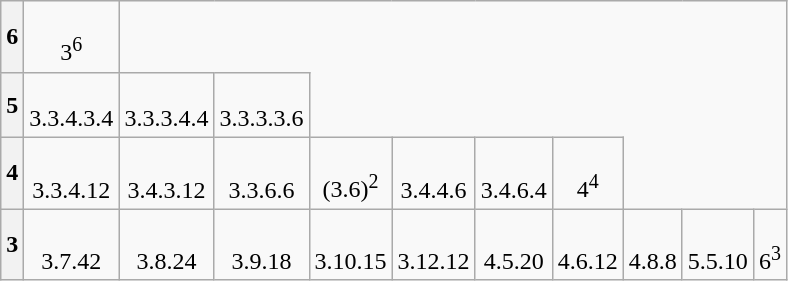<table class=wikitable>
<tr align=center>
<th>6</th>
<td valign=bottom><br>3<sup>6</sup></td>
</tr>
<tr align=center>
<th>5</th>
<td valign=bottom><br>3.3.4.3.4</td>
<td valign=bottom><br>3.3.3.4.4</td>
<td valign=bottom><br>3.3.3.3.6</td>
</tr>
<tr align=center>
<th>4</th>
<td valign=bottom><br>3.3.4.12</td>
<td valign=bottom><br>3.4.3.12</td>
<td valign=bottom><br>3.3.6.6</td>
<td valign=bottom><br>(3.6)<sup>2</sup></td>
<td valign=bottom><br>3.4.4.6</td>
<td valign=bottom><br>3.4.6.4</td>
<td valign=bottom><br>4<sup>4</sup></td>
</tr>
<tr align=center>
<th>3</th>
<td valign=bottom><br>3.7.42</td>
<td valign=bottom><br>3.8.24</td>
<td valign=bottom><br>3.9.18</td>
<td valign=bottom><br>3.10.15</td>
<td valign=bottom><br>3.12.12</td>
<td valign=bottom><br>4.5.20</td>
<td valign=bottom><br>4.6.12</td>
<td valign=bottom><br>4.8.8</td>
<td valign=bottom><br>5.5.10</td>
<td valign=bottom><br>6<sup>3</sup></td>
</tr>
</table>
